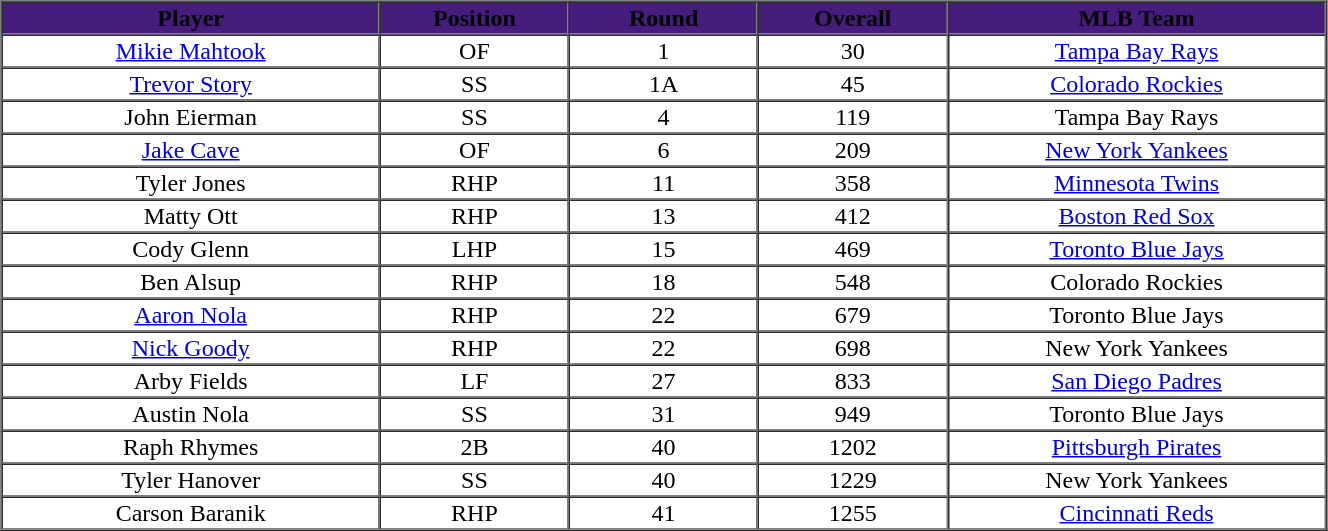<table cellpadding="1" border="1" cellspacing="0" width="70%">
<tr>
<th bgcolor="#461D7C" width="20%"><span>Player</span></th>
<th bgcolor="#461D7C" width="10%"><span>Position</span></th>
<th bgcolor="#461D7C" width="10%"><span>Round</span></th>
<th bgcolor="#461D7C" width="10%"><span>Overall</span></th>
<th bgcolor="#461D7C" width="20%"><span>MLB Team</span></th>
</tr>
<tr align="center">
<td><a href='#'>Mikie Mahtook</a></td>
<td>OF</td>
<td>1</td>
<td>30</td>
<td><a href='#'>Tampa Bay Rays</a></td>
</tr>
<tr align="center">
<td><a href='#'>Trevor Story</a></td>
<td>SS</td>
<td>1A</td>
<td>45</td>
<td><a href='#'>Colorado Rockies</a></td>
</tr>
<tr align="center">
<td>John Eierman</td>
<td>SS</td>
<td>4</td>
<td>119</td>
<td>Tampa Bay Rays</td>
</tr>
<tr align="center">
<td><a href='#'>Jake Cave</a></td>
<td>OF</td>
<td>6</td>
<td>209</td>
<td><a href='#'>New York Yankees</a></td>
</tr>
<tr align="center">
<td>Tyler Jones</td>
<td>RHP</td>
<td>11</td>
<td>358</td>
<td><a href='#'>Minnesota Twins</a></td>
</tr>
<tr align="center">
<td>Matty Ott</td>
<td>RHP</td>
<td>13</td>
<td>412</td>
<td><a href='#'>Boston Red Sox</a></td>
</tr>
<tr align="center">
<td>Cody Glenn</td>
<td>LHP</td>
<td>15</td>
<td>469</td>
<td><a href='#'>Toronto Blue Jays</a></td>
</tr>
<tr align="center">
<td>Ben Alsup</td>
<td>RHP</td>
<td>18</td>
<td>548</td>
<td>Colorado Rockies</td>
</tr>
<tr align="center">
<td><a href='#'>Aaron Nola</a></td>
<td>RHP</td>
<td>22</td>
<td>679</td>
<td>Toronto Blue Jays</td>
</tr>
<tr align="center">
<td><a href='#'>Nick Goody</a></td>
<td>RHP</td>
<td>22</td>
<td>698</td>
<td>New York Yankees</td>
</tr>
<tr align="center">
<td>Arby Fields</td>
<td>LF</td>
<td>27</td>
<td>833</td>
<td><a href='#'>San Diego Padres</a></td>
</tr>
<tr align="center">
<td>Austin Nola</td>
<td>SS</td>
<td>31</td>
<td>949</td>
<td>Toronto Blue Jays</td>
</tr>
<tr align="center">
<td>Raph Rhymes</td>
<td>2B</td>
<td>40</td>
<td>1202</td>
<td><a href='#'>Pittsburgh Pirates</a></td>
</tr>
<tr align="center">
<td>Tyler Hanover</td>
<td>SS</td>
<td>40</td>
<td>1229</td>
<td>New York Yankees</td>
</tr>
<tr align="center">
<td>Carson Baranik</td>
<td>RHP</td>
<td>41</td>
<td>1255</td>
<td><a href='#'>Cincinnati Reds</a></td>
</tr>
</table>
